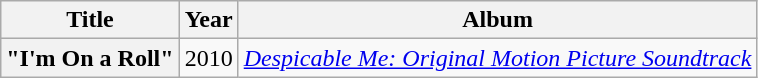<table class="wikitable">
<tr>
<th>Title</th>
<th>Year</th>
<th>Album</th>
</tr>
<tr>
<th>"I'm On a Roll"</th>
<td>2010</td>
<td><em><a href='#'>Despicable Me: Original Motion Picture Soundtrack</a></em></td>
</tr>
</table>
